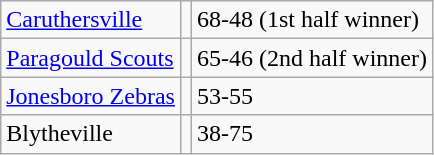<table class="wikitable">
<tr>
<td><a href='#'>Caruthersville</a></td>
<td></td>
<td>68-48 (1st half winner)</td>
</tr>
<tr>
<td><a href='#'>Paragould Scouts</a></td>
<td></td>
<td>65-46 (2nd half winner)</td>
</tr>
<tr>
<td><a href='#'>Jonesboro Zebras</a></td>
<td></td>
<td>53-55</td>
</tr>
<tr>
<td>Blytheville</td>
<td></td>
<td>38-75</td>
</tr>
</table>
